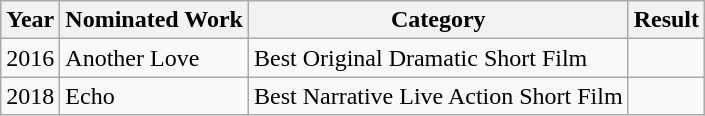<table class="wikitable">
<tr>
<th>Year</th>
<th>Nominated Work</th>
<th>Category</th>
<th>Result</th>
</tr>
<tr>
<td>2016</td>
<td>Another Love</td>
<td>Best Original Dramatic Short Film</td>
<td></td>
</tr>
<tr>
<td>2018</td>
<td>Echo</td>
<td>Best Narrative Live Action Short Film</td>
<td></td>
</tr>
</table>
